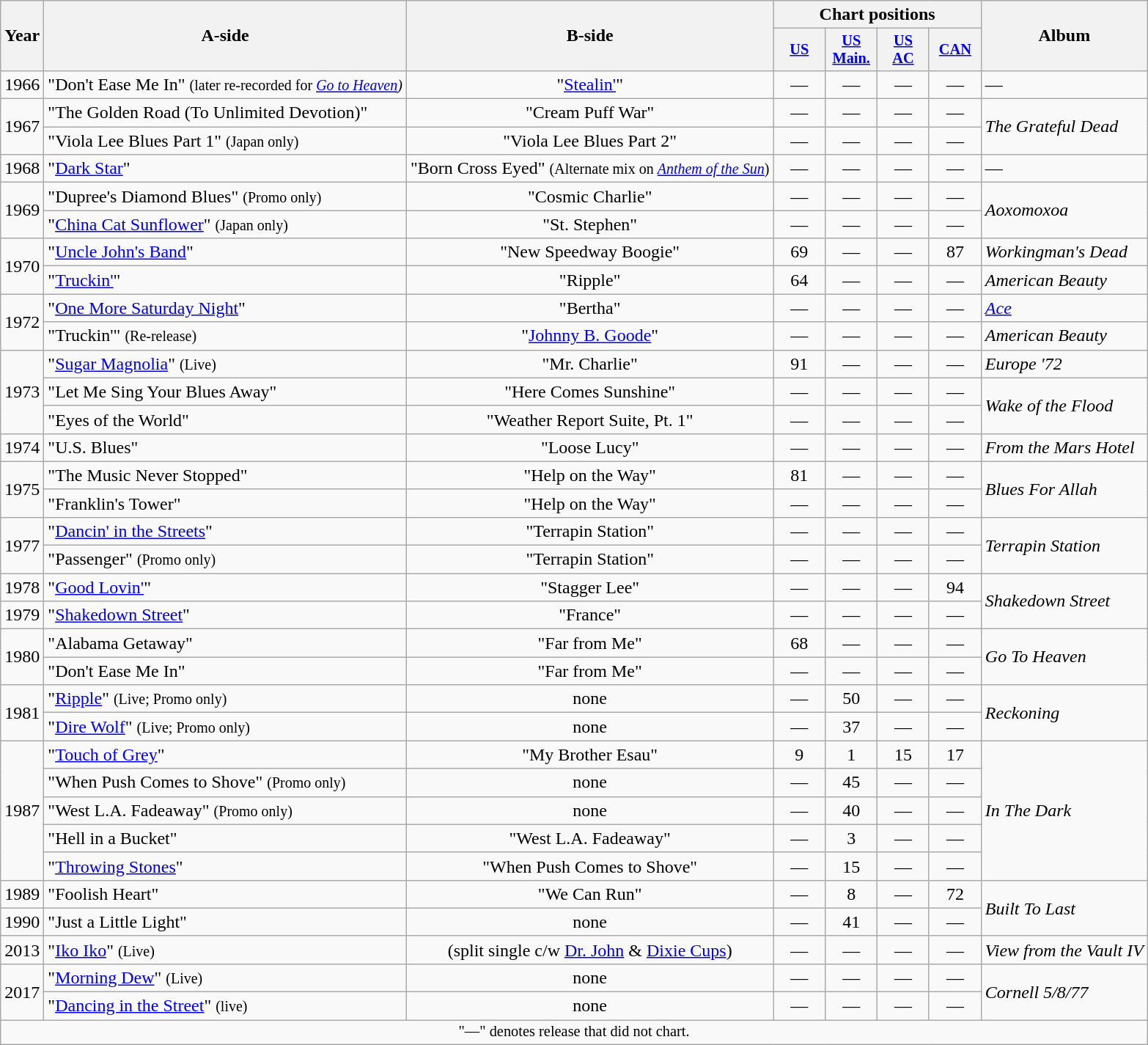<table class="wikitable">
<tr>
<th scope="col" rowspan="2">Year</th>
<th scope="col" rowspan="2">A-side</th>
<th scope="col" rowspan="2">B-side</th>
<th scope="col" colspan="4">Chart positions</th>
<th scope="col" rowspan="2">Album</th>
</tr>
<tr>
<th scope="col" style="width:3em;font-size:85%"><a href='#'>US</a><br></th>
<th scope="col" style="width:3em;font-size:85%"><a href='#'>US<br>Main.</a><br></th>
<th scope="col" style="width:3em;font-size:85%"><a href='#'>US<br>AC</a><br></th>
<th scope="col" style="width:3em;font-size:85%"><a href='#'>CAN</a><br></th>
</tr>
<tr>
<td style="text-align:center;">1966</td>
<td style="text-align:left; vertical-align:top;">"Don't Ease Me In" <small>(later re-recorded for <em><a href='#'>Go to Heaven</a>)</em></small></td>
<td style="text-align:center; vertical-align:top;">"<a href='#'>Stealin'</a>"</td>
<td style="text-align:center; vertical-align:top;">—</td>
<td style="text-align:center; vertical-align:top;">—</td>
<td style="text-align:center; vertical-align:top;">—</td>
<td style="text-align:center; vertical-align:top;">—</td>
<td style="text-align:left; vertical-align:top;">—</td>
</tr>
<tr>
<td style="text-align:center;" rowspan="2">1967</td>
<td style="text-align:left; vertical-align:top;">"The Golden Road (To Unlimited Devotion)"</td>
<td style="text-align:center; vertical-align:top;">"Cream Puff War"</td>
<td style="text-align:center; vertical-align:top;">—</td>
<td style="text-align:center; vertical-align:top;">—</td>
<td style="text-align:center; vertical-align:top;">—</td>
<td style="text-align:center; vertical-align:top;">—</td>
<td style="text-align:left;" rowspan="2"><em>The Grateful Dead</em></td>
</tr>
<tr>
<td style="text-align:left; vertical-align:top;">"Viola Lee Blues Part 1" <small>(Japan only)</small></td>
<td style="text-align:center; vertical-align:top;">"Viola Lee Blues Part 2"</td>
<td style="text-align:center; vertical-align:top;">—</td>
<td style="text-align:center; vertical-align:top;">—</td>
<td style="text-align:center; vertical-align:top;">—</td>
<td style="text-align:center; vertical-align:top;">—</td>
</tr>
<tr>
<td style="text-align:center;">1968</td>
<td style="text-align:left; vertical-align:top;">"<a href='#'>Dark Star</a>"</td>
<td style="text-align:center; vertical-align:top;">"Born Cross Eyed" <small>(Alternate mix on <em><a href='#'>Anthem of the Sun</a></em>)</small></td>
<td style="text-align:center; vertical-align:top;">—</td>
<td style="text-align:center; vertical-align:top;">—</td>
<td style="text-align:center; vertical-align:top;">—</td>
<td style="text-align:center; vertical-align:top;">—</td>
<td style="text-align:left; vertical-align:top;">—</td>
</tr>
<tr>
<td style="text-align:center;" rowspan="2">1969</td>
<td style="text-align:left; vertical-align:top;">"Dupree's Diamond Blues" <small>(Promo only)</small></td>
<td style="text-align:center; vertical-align:top;">"Cosmic Charlie"</td>
<td style="text-align:center; vertical-align:top;">—</td>
<td style="text-align:center; vertical-align:top;">—</td>
<td style="text-align:center; vertical-align:top;">—</td>
<td style="text-align:center; vertical-align:top;">—</td>
<td style="text-align:left;" rowspan="2"><em>Aoxomoxoa</em></td>
</tr>
<tr>
<td style="text-align:left; vertical-align:top;">"<a href='#'>China Cat Sunflower</a>" <small>(Japan only)</small></td>
<td style="text-align:center; vertical-align:top;">"St. Stephen"</td>
<td style="text-align:center; vertical-align:top;">—</td>
<td style="text-align:center; vertical-align:top;">—</td>
<td style="text-align:center; vertical-align:top;">—</td>
<td style="text-align:center; vertical-align:top;">—</td>
</tr>
<tr>
<td style="text-align:center;" rowspan="2">1970</td>
<td style="text-align:left; vertical-align:top;">"<a href='#'>Uncle John's Band</a>"</td>
<td style="text-align:center; vertical-align:top;">"New Speedway Boogie"</td>
<td style="text-align:center; vertical-align:top;">69</td>
<td style="text-align:center; vertical-align:top;">—</td>
<td style="text-align:center; vertical-align:top;">—</td>
<td style="text-align:center; vertical-align:top;">87</td>
<td style="text-align:left;" rowspan="1"><em>Workingman's Dead</em></td>
</tr>
<tr>
<td style="text-align:left; vertical-align:top;">"<a href='#'>Truckin'</a>"</td>
<td style="text-align:center; vertical-align:top;">"Ripple"</td>
<td style="text-align:center; vertical-align:top;">64</td>
<td style="text-align:center; vertical-align:top;">—</td>
<td style="text-align:center; vertical-align:top;">—</td>
<td style="text-align:center; vertical-align:top;">—</td>
<td style="text-align:left; vertical-align:top;"><em>American Beauty</em></td>
</tr>
<tr>
<td style="text-align:center;" rowspan="2">1972</td>
<td style="text-align:left; vertical-align:top;">"<a href='#'>One More Saturday Night</a>"</td>
<td style="text-align:center; vertical-align:top;">"Bertha"</td>
<td style="text-align:center; vertical-align:top;">—</td>
<td style="text-align:center; vertical-align:top;">—</td>
<td style="text-align:center; vertical-align:top;">—</td>
<td style="text-align:center; vertical-align:top;">—</td>
<td style="text-align:left; vertical-align:top;"><em><a href='#'>Ace</a></em></td>
</tr>
<tr>
<td style="text-align:left; vertical-align:top;">"Truckin'" <small>(Re-release)</small></td>
<td style="text-align:center; vertical-align:top;">"<a href='#'>Johnny B. Goode</a>"</td>
<td style="text-align:center; vertical-align:top;">—</td>
<td style="text-align:center; vertical-align:top;">—</td>
<td style="text-align:center; vertical-align:top;">—</td>
<td style="text-align:center; vertical-align:top;">—</td>
<td style="text-align:left; vertical-align:top;"><em>American Beauty</em></td>
</tr>
<tr>
<td style="text-align:center;" rowspan="3">1973</td>
<td style="text-align:left; vertical-align:top;">"<a href='#'>Sugar Magnolia</a>" <small>(Live)</small></td>
<td style="text-align:center; vertical-align:top;">"Mr. Charlie"</td>
<td style="text-align:center; vertical-align:top;">91</td>
<td style="text-align:center; vertical-align:top;">—</td>
<td style="text-align:center; vertical-align:top;">—</td>
<td style="text-align:center; vertical-align:top;">—</td>
<td style="text-align:left; vertical-align:top;"><em>Europe '72</em></td>
</tr>
<tr>
<td style="text-align:left; vertical-align:top;">"Let Me Sing Your Blues Away"</td>
<td style="text-align:center; vertical-align:top;">"Here Comes Sunshine"</td>
<td style="text-align:center; vertical-align:top;">—</td>
<td style="text-align:center; vertical-align:top;">—</td>
<td style="text-align:center; vertical-align:top;">—</td>
<td style="text-align:center; vertical-align:top;">—</td>
<td style="text-align:left;" rowspan="2"><em>Wake of the Flood</em></td>
</tr>
<tr>
<td style="text-align:left; vertical-align:top;">"Eyes of the World"</td>
<td style="text-align:center; vertical-align:top;">"Weather Report Suite, Pt. 1"</td>
<td style="text-align:center; vertical-align:top;">—</td>
<td style="text-align:center; vertical-align:top;">—</td>
<td style="text-align:center; vertical-align:top;">—</td>
<td style="text-align:center; vertical-align:top;">—</td>
</tr>
<tr>
<td style="text-align:center;">1974</td>
<td style="text-align:left; vertical-align:top;">"U.S. Blues"</td>
<td style="text-align:center; vertical-align:top;">"Loose Lucy"</td>
<td style="text-align:center; vertical-align:top;">—</td>
<td style="text-align:center; vertical-align:top;">—</td>
<td style="text-align:center; vertical-align:top;">—</td>
<td style="text-align:center; vertical-align:top;">—</td>
<td style="text-align:left; vertical-align:top;"><em>From the Mars Hotel</em></td>
</tr>
<tr>
<td style="text-align:center;" rowspan="2">1975</td>
<td style="text-align:left; vertical-align:top;">"The Music Never Stopped"</td>
<td style="text-align:center; vertical-align:top;">"Help on the Way"</td>
<td style="text-align:center; vertical-align:top;">81</td>
<td style="text-align:center; vertical-align:top;">—</td>
<td style="text-align:center; vertical-align:top;">—</td>
<td style="text-align:center; vertical-align:top;">—</td>
<td style="text-align:left;" rowspan="2"><em>Blues For Allah</em></td>
</tr>
<tr>
<td style="text-align:left; vertical-align:top;">"Franklin's Tower"</td>
<td style="text-align:center; vertical-align:top;">"Help on the Way"</td>
<td style="text-align:center; vertical-align:top;">—</td>
<td style="text-align:center; vertical-align:top;">—</td>
<td style="text-align:center; vertical-align:top;">—</td>
<td style="text-align:center; vertical-align:top;">—</td>
</tr>
<tr>
<td style="text-align:center;" rowspan="2">1977</td>
<td style="text-align:left; vertical-align:top;">"<a href='#'>Dancin' in the Streets</a>"</td>
<td style="text-align:center; vertical-align:top;">"Terrapin Station"</td>
<td style="text-align:center; vertical-align:top;">—</td>
<td style="text-align:center; vertical-align:top;">—</td>
<td style="text-align:center; vertical-align:top;">—</td>
<td style="text-align:center; vertical-align:top;">—</td>
<td style="text-align:left;" rowspan="2"><em>Terrapin Station</em></td>
</tr>
<tr>
<td style="text-align:left; vertical-align:top;">"Passenger" <small>(Promo only)</small></td>
<td style="text-align:center; vertical-align:top;">"Terrapin Station"</td>
<td style="text-align:center; vertical-align:top;">—</td>
<td style="text-align:center; vertical-align:top;">—</td>
<td style="text-align:center; vertical-align:top;">—</td>
<td style="text-align:center; vertical-align:top;">—</td>
</tr>
<tr>
<td style="text-align:center;">1978</td>
<td style="text-align:left; vertical-align:top;">"<a href='#'>Good Lovin'</a>"</td>
<td style="text-align:center; vertical-align:top;">"Stagger Lee"</td>
<td style="text-align:center; vertical-align:top;">—</td>
<td style="text-align:center; vertical-align:top;">—</td>
<td style="text-align:center; vertical-align:top;">—</td>
<td style="text-align:center; vertical-align:top;">94</td>
<td style="text-align:left;" rowspan="2"><em>Shakedown Street</em></td>
</tr>
<tr>
<td style="text-align:center;">1979</td>
<td style="text-align:left; vertical-align:top;">"<a href='#'>Shakedown Street</a>"</td>
<td style="text-align:center; vertical-align:top;">"France"</td>
<td style="text-align:center; vertical-align:top;">—</td>
<td style="text-align:center; vertical-align:top;">—</td>
<td style="text-align:center; vertical-align:top;">—</td>
<td style="text-align:center; vertical-align:top;">—</td>
</tr>
<tr>
<td style="text-align:center;" rowspan="2">1980</td>
<td style="text-align:left; vertical-align:top;">"Alabama Getaway"</td>
<td style="text-align:center; vertical-align:top;">"Far from Me"</td>
<td style="text-align:center; vertical-align:top;">68</td>
<td style="text-align:center; vertical-align:top;">—</td>
<td style="text-align:center; vertical-align:top;">—</td>
<td style="text-align:center; vertical-align:top;">—</td>
<td style="text-align:left;" rowspan="2"><em>Go To Heaven</em></td>
</tr>
<tr>
<td style="text-align:left; vertical-align:top;">"Don't Ease Me In"</td>
<td style="text-align:center; vertical-align:top;">"Far from Me"</td>
<td style="text-align:center; vertical-align:top;">—</td>
<td style="text-align:center; vertical-align:top;">—</td>
<td style="text-align:center; vertical-align:top;">—</td>
<td style="text-align:center; vertical-align:top;">—</td>
</tr>
<tr>
<td style="text-align:center;" rowspan="2">1981</td>
<td style="text-align:left; vertical-align:top;">"<a href='#'>Ripple</a>" <small>(Live; Promo only)</small></td>
<td style="text-align:center; vertical-align:top;">none</td>
<td style="text-align:center; vertical-align:top;">—</td>
<td style="text-align:center; vertical-align:top;">50</td>
<td style="text-align:center; vertical-align:top;">—</td>
<td style="text-align:center; vertical-align:top;">—</td>
<td style="text-align:left;" rowspan="2"><em>Reckoning</em></td>
</tr>
<tr>
<td style="text-align:left; vertical-align:top;">"<a href='#'>Dire Wolf</a>" <small>(Live; Promo only)</small></td>
<td style="text-align:center; vertical-align:top;">none</td>
<td style="text-align:center; vertical-align:top;">—</td>
<td style="text-align:center; vertical-align:top;">37</td>
<td style="text-align:center; vertical-align:top;">—</td>
<td style="text-align:center; vertical-align:top;">—</td>
</tr>
<tr>
<td style="text-align:center;" rowspan="5">1987</td>
<td style="text-align:left; vertical-align:top;">"<a href='#'>Touch of Grey</a>"</td>
<td style="text-align:center; vertical-align:top;">"My Brother Esau"</td>
<td style="text-align:center; vertical-align:top;">9</td>
<td style="text-align:center; vertical-align:top;">1</td>
<td style="text-align:center; vertical-align:top;">15</td>
<td style="text-align:center; vertical-align:top;">17</td>
<td style="text-align:left;" rowspan="5"><em>In The Dark</em></td>
</tr>
<tr>
<td style="text-align:left; vertical-align:top;">"When Push Comes to Shove" <small>(Promo only)</small></td>
<td style="text-align:center; vertical-align:top;">none</td>
<td style="text-align:center; vertical-align:top;">—</td>
<td style="text-align:center; vertical-align:top;">45</td>
<td style="text-align:center; vertical-align:top;">—</td>
<td style="text-align:center; vertical-align:top;">—</td>
</tr>
<tr>
<td style="text-align:left; vertical-align:top;">"West L.A. Fadeaway" <small>(Promo only)</small></td>
<td style="text-align:center; vertical-align:top;">none</td>
<td style="text-align:center; vertical-align:top;">—</td>
<td style="text-align:center; vertical-align:top;">40</td>
<td style="text-align:center; vertical-align:top;">—</td>
<td style="text-align:center; vertical-align:top;">—</td>
</tr>
<tr>
<td style="text-align:left; vertical-align:top;">"Hell in a Bucket"</td>
<td style="text-align:center; vertical-align:top;">"West L.A. Fadeaway"</td>
<td style="text-align:center; vertical-align:top;">—</td>
<td style="text-align:center; vertical-align:top;">3</td>
<td style="text-align:center; vertical-align:top;">—</td>
<td style="text-align:center; vertical-align:top;">—</td>
</tr>
<tr>
<td style="text-align:left; vertical-align:top;">"<a href='#'>Throwing Stones</a>"</td>
<td style="text-align:center; vertical-align:top;">"When Push Comes to Shove"</td>
<td style="text-align:center; vertical-align:top;">—</td>
<td style="text-align:center; vertical-align:top;">15</td>
<td style="text-align:center; vertical-align:top;">—</td>
<td style="text-align:center; vertical-align:top;">—</td>
</tr>
<tr>
<td style="text-align:center;">1989</td>
<td style="text-align:left; vertical-align:top;">"Foolish Heart"</td>
<td style="text-align:center; vertical-align:top;">"We Can Run"</td>
<td style="text-align:center; vertical-align:top;">—</td>
<td style="text-align:center; vertical-align:top;">8</td>
<td style="text-align:center; vertical-align:top;">—</td>
<td style="text-align:center; vertical-align:top;">72</td>
<td style="text-align:left;" rowspan="2"><em>Built To Last</em></td>
</tr>
<tr>
<td style="text-align:center;">1990</td>
<td style="text-align:left; vertical-align:top;">"Just a Little Light"</td>
<td style="text-align:center; vertical-align:top;">none</td>
<td style="text-align:center; vertical-align:top;">—</td>
<td style="text-align:center; vertical-align:top;">41</td>
<td style="text-align:center; vertical-align:top;">—</td>
<td style="text-align:center; vertical-align:top;">—</td>
</tr>
<tr>
<td style="text-align:center;">2013</td>
<td style="text-align:left; vertical-align:top;">"<a href='#'>Iko Iko</a>" <small>(Live)</small></td>
<td style="text-align:center; vertical-align:top;">(split single c/w <a href='#'>Dr. John</a> & <a href='#'>Dixie Cups</a>)</td>
<td style="text-align:center; vertical-align:top;">—</td>
<td style="text-align:center; vertical-align:top;">—</td>
<td style="text-align:center; vertical-align:top;">—</td>
<td style="text-align:center; vertical-align:top;">—</td>
<td style="text-align:left;" rowspan="1"><em>View from the Vault IV</em></td>
</tr>
<tr>
<td style="text-align:center;" rowspan="2">2017</td>
<td style="text-align:left; vertical-align:top;">"<a href='#'>Morning Dew</a>" <small>(Live)</small></td>
<td style="text-align:center; vertical-align:top;">none</td>
<td style="text-align:center; vertical-align:top;">—</td>
<td style="text-align:center; vertical-align:top;">—</td>
<td style="text-align:center; vertical-align:top;">—</td>
<td style="text-align:center; vertical-align:top;">—</td>
<td style="text-align:left;" rowspan="2"><em>Cornell 5/8/77</em></td>
</tr>
<tr>
<td style="text-align:left; vertical-align:top;">"<a href='#'>Dancing in the Street</a>" <small>(live)</small></td>
<td style="text-align:center; vertical-align:top;">none</td>
<td style="text-align:center; vertical-align:top;">—</td>
<td style="text-align:center; vertical-align:top;">—</td>
<td style="text-align:center; vertical-align:top;">—</td>
<td style="text-align:center; vertical-align:top;">—</td>
</tr>
<tr>
<td colspan="23" style="text-align:center; font-size:85%">"—" denotes release that did not chart.</td>
</tr>
</table>
